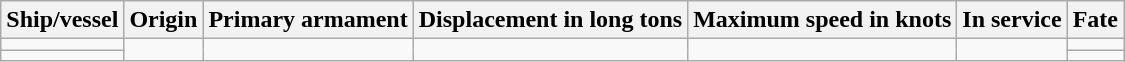<table class="wikitable">
<tr>
<th scope="col">Ship/vessel</th>
<th scope="col">Origin</th>
<th scope="col">Primary armament</th>
<th scope="col">Displacement in long tons</th>
<th scope="col">Maximum speed in knots</th>
<th scope="col">In service</th>
<th scope="col">Fate</th>
</tr>
<tr>
<td></td>
<td rowspan=2></td>
<td rowspan=2></td>
<td rowspan=2></td>
<td rowspan=2></td>
<td rowspan=2></td>
<td></td>
</tr>
<tr>
<td></td>
<td></td>
</tr>
</table>
